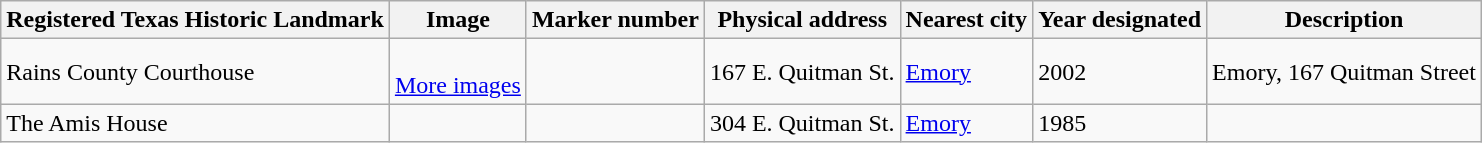<table class="wikitable sortable">
<tr>
<th>Registered Texas Historic Landmark</th>
<th>Image</th>
<th>Marker number</th>
<th>Physical address</th>
<th>Nearest city</th>
<th>Year designated</th>
<th>Description</th>
</tr>
<tr>
<td>Rains County Courthouse</td>
<td><br> <a href='#'>More images</a></td>
<td></td>
<td>167 E. Quitman St.<br></td>
<td><a href='#'>Emory</a></td>
<td>2002</td>
<td>Emory, 167 Quitman Street</td>
</tr>
<tr>
<td>The Amis House</td>
<td></td>
<td></td>
<td>304 E. Quitman St.<br></td>
<td><a href='#'>Emory</a></td>
<td>1985</td>
<td></td>
</tr>
</table>
